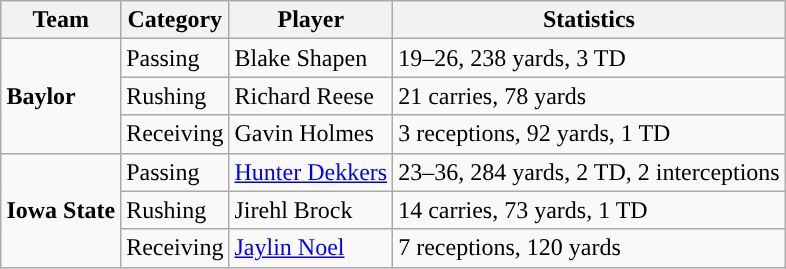<table class="wikitable" style="float: right;">
<tr>
<th>Team</th>
<th>Category</th>
<th>Player</th>
<th>Statistics</th>
</tr>
<tr>
<td rowspan=3><strong>Baylor</strong></td>
<td>Passing</td>
<td>Blake Shapen</td>
<td>19–26, 238 yards, 3 TD</td>
</tr>
<tr>
<td>Rushing</td>
<td>Richard Reese</td>
<td>21 carries, 78 yards</td>
</tr>
<tr>
<td>Receiving</td>
<td>Gavin Holmes</td>
<td>3 receptions, 92 yards, 1 TD</td>
</tr>
<tr>
<td rowspan=3><strong>Iowa State</strong></td>
<td>Passing</td>
<td><a href='#'>Hunter Dekkers</a></td>
<td>23–36, 284 yards, 2 TD, 2 interceptions</td>
</tr>
<tr>
<td>Rushing</td>
<td>Jirehl Brock</td>
<td>14 carries, 73 yards, 1 TD</td>
</tr>
<tr>
<td>Receiving</td>
<td><a href='#'>Jaylin Noel</a></td>
<td>7 receptions, 120 yards</td>
</tr>
</table>
